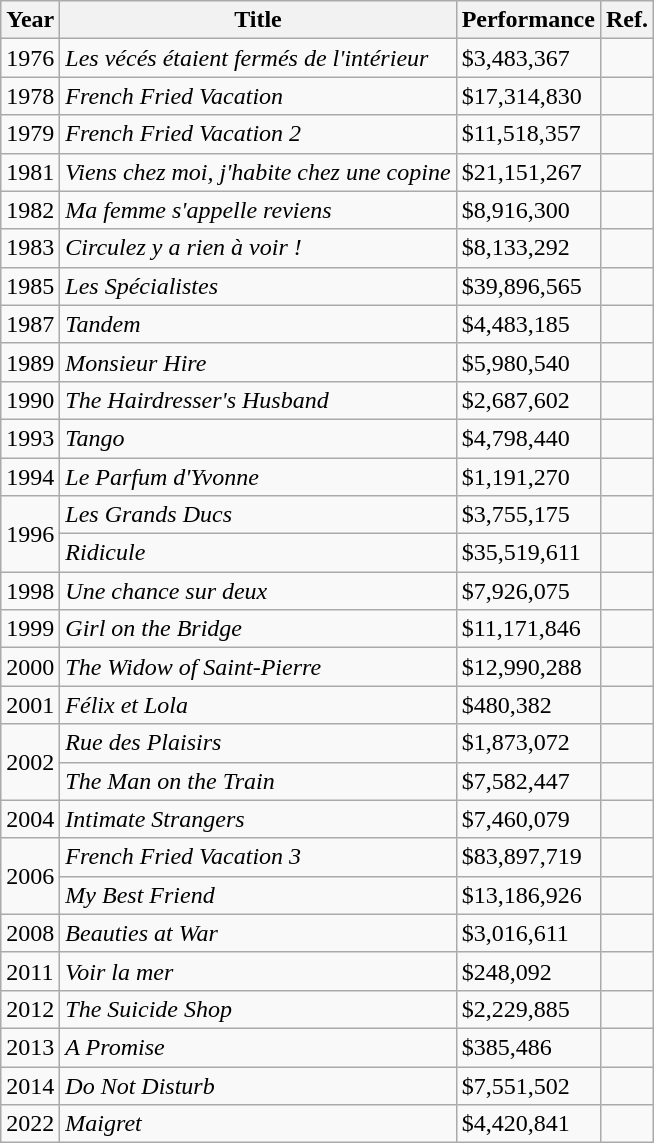<table class="wikitable">
<tr>
<th>Year</th>
<th>Title</th>
<th>Performance</th>
<th>Ref.</th>
</tr>
<tr>
<td>1976</td>
<td><em>Les vécés étaient fermés de l'intérieur</em></td>
<td>$3,483,367</td>
<td></td>
</tr>
<tr>
<td>1978</td>
<td><em>French Fried Vacation</em></td>
<td>$17,314,830</td>
<td></td>
</tr>
<tr>
<td>1979</td>
<td><em>French Fried Vacation 2</em></td>
<td>$11,518,357</td>
<td></td>
</tr>
<tr>
<td>1981</td>
<td><em>Viens chez moi, j'habite chez une copine</em></td>
<td>$21,151,267</td>
<td></td>
</tr>
<tr>
<td>1982</td>
<td><em>Ma femme s'appelle reviens</em></td>
<td>$8,916,300</td>
<td></td>
</tr>
<tr>
<td>1983</td>
<td><em>Circulez y a rien à voir !</em></td>
<td>$8,133,292</td>
<td></td>
</tr>
<tr>
<td>1985</td>
<td><em>Les Spécialistes</em></td>
<td>$39,896,565</td>
<td></td>
</tr>
<tr>
<td>1987</td>
<td><em>Tandem</em></td>
<td>$4,483,185</td>
<td></td>
</tr>
<tr>
<td>1989</td>
<td><em>Monsieur Hire</em></td>
<td>$5,980,540</td>
<td></td>
</tr>
<tr>
<td>1990</td>
<td><em>The Hairdresser's Husband</em></td>
<td>$2,687,602</td>
<td></td>
</tr>
<tr>
<td>1993</td>
<td><em>Tango</em></td>
<td>$4,798,440</td>
<td></td>
</tr>
<tr>
<td>1994</td>
<td><em>Le Parfum d'Yvonne</em></td>
<td>$1,191,270</td>
<td></td>
</tr>
<tr>
<td rowspan=2>1996</td>
<td><em>Les Grands Ducs</em></td>
<td>$3,755,175</td>
<td></td>
</tr>
<tr>
<td><em>Ridicule</em></td>
<td>$35,519,611</td>
<td></td>
</tr>
<tr>
<td>1998</td>
<td><em>Une chance sur deux</em></td>
<td>$7,926,075</td>
<td></td>
</tr>
<tr>
<td>1999</td>
<td><em>Girl on the Bridge</em></td>
<td>$11,171,846</td>
<td></td>
</tr>
<tr>
<td>2000</td>
<td><em>The Widow of Saint-Pierre</em></td>
<td>$12,990,288</td>
<td></td>
</tr>
<tr>
<td>2001</td>
<td><em>Félix et Lola</em></td>
<td>$480,382</td>
<td></td>
</tr>
<tr>
<td rowspan=2>2002</td>
<td><em>Rue des Plaisirs</em></td>
<td>$1,873,072</td>
<td></td>
</tr>
<tr>
<td><em>The Man on the Train</em></td>
<td>$7,582,447</td>
<td></td>
</tr>
<tr>
<td>2004</td>
<td><em>Intimate Strangers</em></td>
<td>$7,460,079</td>
<td></td>
</tr>
<tr>
<td rowspan=2>2006</td>
<td><em>French Fried Vacation 3</em></td>
<td>$83,897,719</td>
<td></td>
</tr>
<tr>
<td><em>My Best Friend</em></td>
<td>$13,186,926</td>
<td></td>
</tr>
<tr>
<td>2008</td>
<td><em>Beauties at War</em></td>
<td>$3,016,611</td>
<td></td>
</tr>
<tr>
<td>2011</td>
<td><em>Voir la mer</em></td>
<td>$248,092</td>
<td></td>
</tr>
<tr>
<td>2012</td>
<td><em>The Suicide Shop</em></td>
<td>$2,229,885</td>
<td></td>
</tr>
<tr>
<td>2013</td>
<td><em>A Promise</em></td>
<td>$385,486</td>
<td></td>
</tr>
<tr>
<td>2014</td>
<td><em>Do Not Disturb</em></td>
<td>$7,551,502</td>
<td></td>
</tr>
<tr>
<td>2022</td>
<td><em>Maigret</em></td>
<td>$4,420,841</td>
<td></td>
</tr>
</table>
